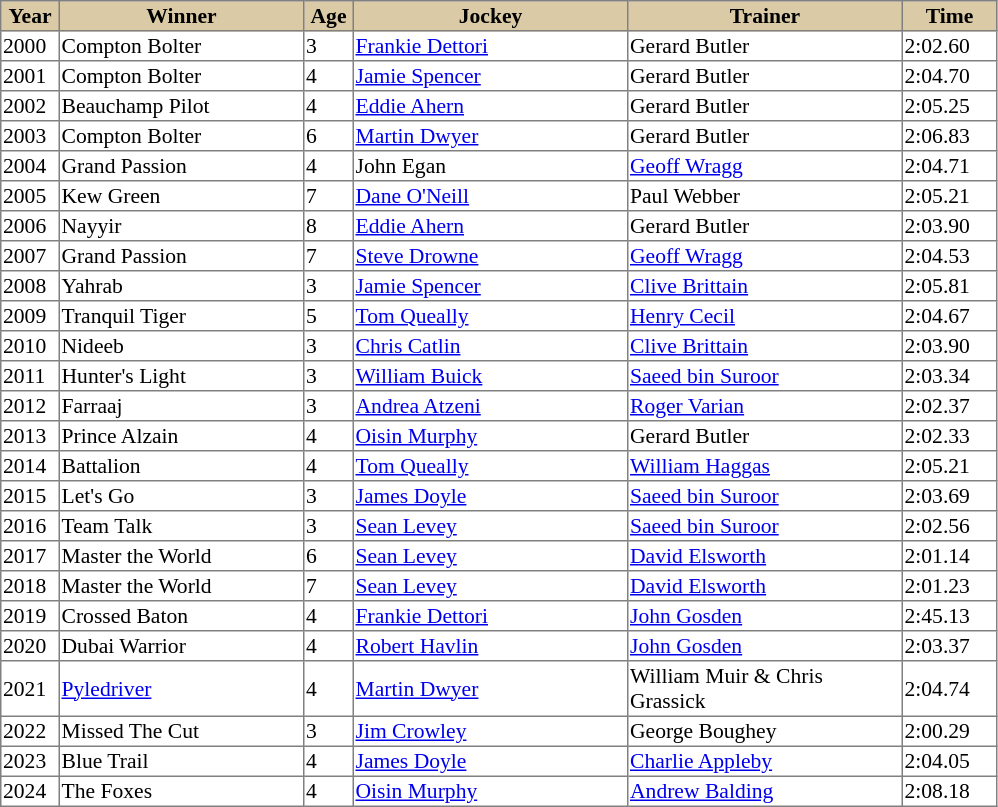<table class = "sortable" | border="1" style="border-collapse: collapse; font-size:90%">
<tr bgcolor="#DACAA5" align="center">
<th style="width:36px"><strong>Year</strong></th>
<th style="width:160px"><strong>Winner</strong></th>
<th style="width:30px"><strong>Age</strong></th>
<th style="width:180px"><strong>Jockey</strong></th>
<th style="width:180px"><strong>Trainer</strong></th>
<th style="width:60px"><strong>Time</strong></th>
</tr>
<tr>
<td>2000</td>
<td>Compton Bolter</td>
<td>3</td>
<td><a href='#'>Frankie Dettori</a></td>
<td>Gerard Butler</td>
<td>2:02.60</td>
</tr>
<tr>
<td>2001</td>
<td>Compton Bolter</td>
<td>4</td>
<td><a href='#'>Jamie Spencer</a></td>
<td>Gerard Butler</td>
<td>2:04.70</td>
</tr>
<tr>
<td>2002</td>
<td>Beauchamp Pilot</td>
<td>4</td>
<td><a href='#'>Eddie Ahern</a></td>
<td>Gerard Butler</td>
<td>2:05.25</td>
</tr>
<tr>
<td>2003</td>
<td>Compton Bolter</td>
<td>6</td>
<td><a href='#'>Martin Dwyer</a></td>
<td>Gerard Butler</td>
<td>2:06.83</td>
</tr>
<tr>
<td>2004</td>
<td>Grand Passion</td>
<td>4</td>
<td>John Egan</td>
<td><a href='#'>Geoff Wragg</a></td>
<td>2:04.71</td>
</tr>
<tr>
<td>2005</td>
<td>Kew Green</td>
<td>7</td>
<td><a href='#'>Dane O'Neill</a></td>
<td>Paul Webber</td>
<td>2:05.21</td>
</tr>
<tr>
<td>2006</td>
<td>Nayyir</td>
<td>8</td>
<td><a href='#'>Eddie Ahern</a></td>
<td>Gerard Butler</td>
<td>2:03.90</td>
</tr>
<tr>
<td>2007</td>
<td>Grand Passion</td>
<td>7</td>
<td><a href='#'>Steve Drowne</a></td>
<td><a href='#'>Geoff Wragg</a></td>
<td>2:04.53</td>
</tr>
<tr>
<td>2008</td>
<td>Yahrab</td>
<td>3</td>
<td><a href='#'>Jamie Spencer</a></td>
<td><a href='#'>Clive Brittain</a></td>
<td>2:05.81</td>
</tr>
<tr>
<td>2009</td>
<td>Tranquil Tiger</td>
<td>5</td>
<td><a href='#'>Tom Queally</a></td>
<td><a href='#'>Henry Cecil</a></td>
<td>2:04.67</td>
</tr>
<tr>
<td>2010</td>
<td>Nideeb</td>
<td>3</td>
<td><a href='#'>Chris Catlin</a></td>
<td><a href='#'>Clive Brittain</a></td>
<td>2:03.90</td>
</tr>
<tr>
<td>2011</td>
<td>Hunter's Light</td>
<td>3</td>
<td><a href='#'>William Buick</a></td>
<td><a href='#'>Saeed bin Suroor</a></td>
<td>2:03.34</td>
</tr>
<tr>
<td>2012</td>
<td>Farraaj</td>
<td>3</td>
<td><a href='#'>Andrea Atzeni</a></td>
<td><a href='#'>Roger Varian</a></td>
<td>2:02.37</td>
</tr>
<tr>
<td>2013</td>
<td>Prince Alzain</td>
<td>4</td>
<td><a href='#'>Oisin Murphy</a></td>
<td>Gerard Butler</td>
<td>2:02.33</td>
</tr>
<tr>
<td>2014</td>
<td>Battalion</td>
<td>4</td>
<td><a href='#'>Tom Queally</a></td>
<td><a href='#'>William Haggas</a></td>
<td>2:05.21</td>
</tr>
<tr>
<td>2015</td>
<td>Let's Go</td>
<td>3</td>
<td><a href='#'>James Doyle</a></td>
<td><a href='#'>Saeed bin Suroor</a></td>
<td>2:03.69</td>
</tr>
<tr>
<td>2016</td>
<td>Team Talk</td>
<td>3</td>
<td><a href='#'>Sean Levey</a></td>
<td><a href='#'>Saeed bin Suroor</a></td>
<td>2:02.56</td>
</tr>
<tr>
<td>2017</td>
<td>Master the World</td>
<td>6</td>
<td><a href='#'>Sean Levey</a></td>
<td><a href='#'>David Elsworth</a></td>
<td>2:01.14</td>
</tr>
<tr>
<td>2018</td>
<td>Master the World</td>
<td>7</td>
<td><a href='#'>Sean Levey</a></td>
<td><a href='#'>David Elsworth</a></td>
<td>2:01.23</td>
</tr>
<tr>
<td>2019</td>
<td>Crossed Baton</td>
<td>4</td>
<td><a href='#'>Frankie Dettori</a></td>
<td><a href='#'>John Gosden</a></td>
<td>2:45.13</td>
</tr>
<tr>
<td>2020</td>
<td>Dubai Warrior</td>
<td>4</td>
<td><a href='#'>Robert Havlin</a></td>
<td><a href='#'>John Gosden</a></td>
<td>2:03.37</td>
</tr>
<tr>
<td>2021</td>
<td><a href='#'>Pyledriver</a></td>
<td>4</td>
<td><a href='#'>Martin Dwyer</a></td>
<td>William Muir & Chris Grassick</td>
<td>2:04.74</td>
</tr>
<tr>
<td>2022</td>
<td>Missed The Cut</td>
<td>3</td>
<td><a href='#'>Jim Crowley</a></td>
<td>George Boughey</td>
<td>2:00.29</td>
</tr>
<tr>
<td>2023</td>
<td>Blue Trail</td>
<td>4</td>
<td><a href='#'>James Doyle</a></td>
<td><a href='#'>Charlie Appleby</a></td>
<td>2:04.05</td>
</tr>
<tr>
<td>2024</td>
<td>The Foxes</td>
<td>4</td>
<td><a href='#'>Oisin Murphy</a></td>
<td><a href='#'>Andrew Balding</a></td>
<td>2:08.18</td>
</tr>
</table>
